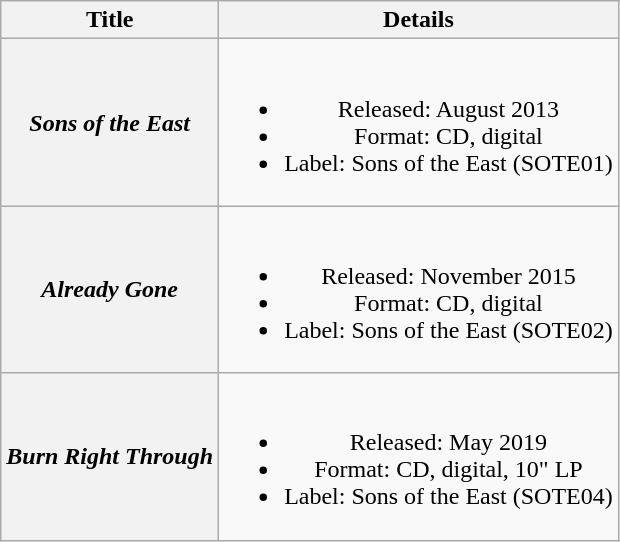<table class="wikitable plainrowheaders" style="text-align:center;" border="1">
<tr>
<th>Title</th>
<th>Details</th>
</tr>
<tr>
<th scope="row"><em>Sons of the East</em></th>
<td><br><ul><li>Released: August 2013</li><li>Format: CD, digital</li><li>Label: Sons of the East (SOTE01)</li></ul></td>
</tr>
<tr>
<th scope="row"><em>Already Gone</em></th>
<td><br><ul><li>Released: November 2015</li><li>Format: CD, digital</li><li>Label: Sons of the East (SOTE02)</li></ul></td>
</tr>
<tr>
<th scope="row"><em>Burn Right Through</em></th>
<td><br><ul><li>Released: May 2019</li><li>Format: CD, digital, 10" LP</li><li>Label: Sons of the East (SOTE04)</li></ul></td>
</tr>
</table>
